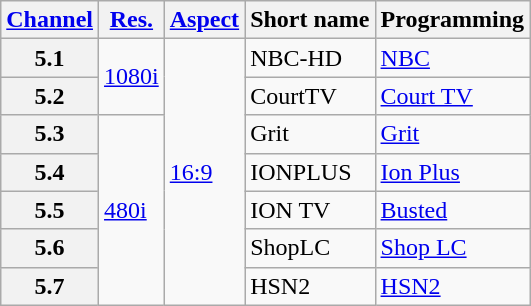<table class="wikitable">
<tr>
<th scope = "col"><a href='#'>Channel</a></th>
<th scope = "col"><a href='#'>Res.</a></th>
<th scope = "col"><a href='#'>Aspect</a></th>
<th scope = "col">Short name</th>
<th scope = "col">Programming</th>
</tr>
<tr>
<th scope = "row">5.1</th>
<td rowspan=2><a href='#'>1080i</a></td>
<td rowspan=7><a href='#'>16:9</a></td>
<td>NBC-HD</td>
<td><a href='#'>NBC</a></td>
</tr>
<tr>
<th scope = "row">5.2</th>
<td>CourtTV</td>
<td><a href='#'>Court TV</a></td>
</tr>
<tr>
<th scope = "row">5.3</th>
<td rowspan=5><a href='#'>480i</a></td>
<td>Grit</td>
<td><a href='#'>Grit</a></td>
</tr>
<tr>
<th scope = "row">5.4</th>
<td>IONPLUS</td>
<td><a href='#'>Ion Plus</a></td>
</tr>
<tr>
<th scope = "row">5.5</th>
<td>ION TV</td>
<td><a href='#'>Busted</a></td>
</tr>
<tr>
<th scope = "row">5.6</th>
<td>ShopLC</td>
<td><a href='#'>Shop LC</a></td>
</tr>
<tr>
<th scope = "row">5.7</th>
<td>HSN2</td>
<td><a href='#'>HSN2</a></td>
</tr>
</table>
